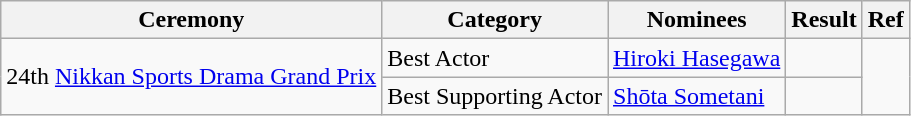<table class="wikitable">
<tr>
<th>Ceremony</th>
<th>Category</th>
<th>Nominees</th>
<th>Result</th>
<th>Ref</th>
</tr>
<tr>
<td rowspan="2">24th <a href='#'>Nikkan Sports Drama Grand Prix</a></td>
<td>Best Actor</td>
<td><a href='#'>Hiroki Hasegawa</a></td>
<td></td>
<td rowspan="2"></td>
</tr>
<tr>
<td>Best Supporting Actor</td>
<td><a href='#'>Shōta Sometani</a></td>
<td></td>
</tr>
</table>
